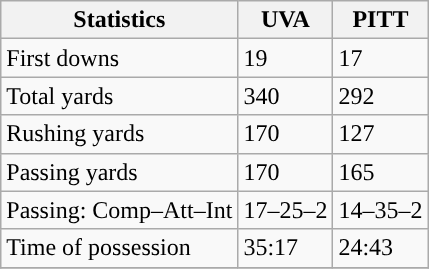<table class="wikitable" style="float: left;">
<tr>
<th>Statistics</th>
<th>UVA</th>
<th>PITT</th>
</tr>
<tr>
<td>First downs</td>
<td>19</td>
<td>17</td>
</tr>
<tr>
<td>Total yards</td>
<td>340</td>
<td>292</td>
</tr>
<tr>
<td>Rushing yards</td>
<td>170</td>
<td>127</td>
</tr>
<tr>
<td>Passing yards</td>
<td>170</td>
<td>165</td>
</tr>
<tr>
<td>Passing: Comp–Att–Int</td>
<td>17–25–2</td>
<td>14–35–2</td>
</tr>
<tr>
<td>Time of possession</td>
<td>35:17</td>
<td>24:43</td>
</tr>
<tr>
</tr>
</table>
